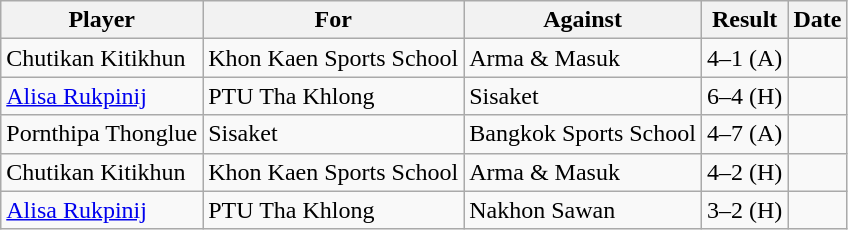<table class="wikitable">
<tr>
<th>Player</th>
<th>For</th>
<th>Against</th>
<th>Result</th>
<th>Date</th>
</tr>
<tr>
<td> Chutikan Kitikhun</td>
<td>Khon Kaen Sports School</td>
<td>Arma & Masuk</td>
<td>4–1 (A)</td>
<td></td>
</tr>
<tr>
<td> <a href='#'>Alisa Rukpinij</a></td>
<td>PTU Tha Khlong</td>
<td>Sisaket</td>
<td>6–4 (H)</td>
<td></td>
</tr>
<tr>
<td> Pornthipa Thonglue</td>
<td>Sisaket</td>
<td>Bangkok Sports School</td>
<td>4–7 (A)</td>
<td></td>
</tr>
<tr>
<td> Chutikan Kitikhun</td>
<td>Khon Kaen Sports School</td>
<td>Arma & Masuk</td>
<td>4–2 (H)</td>
<td></td>
</tr>
<tr>
<td> <a href='#'>Alisa Rukpinij</a></td>
<td>PTU Tha Khlong</td>
<td>Nakhon Sawan</td>
<td>3–2 (H)</td>
<td></td>
</tr>
</table>
